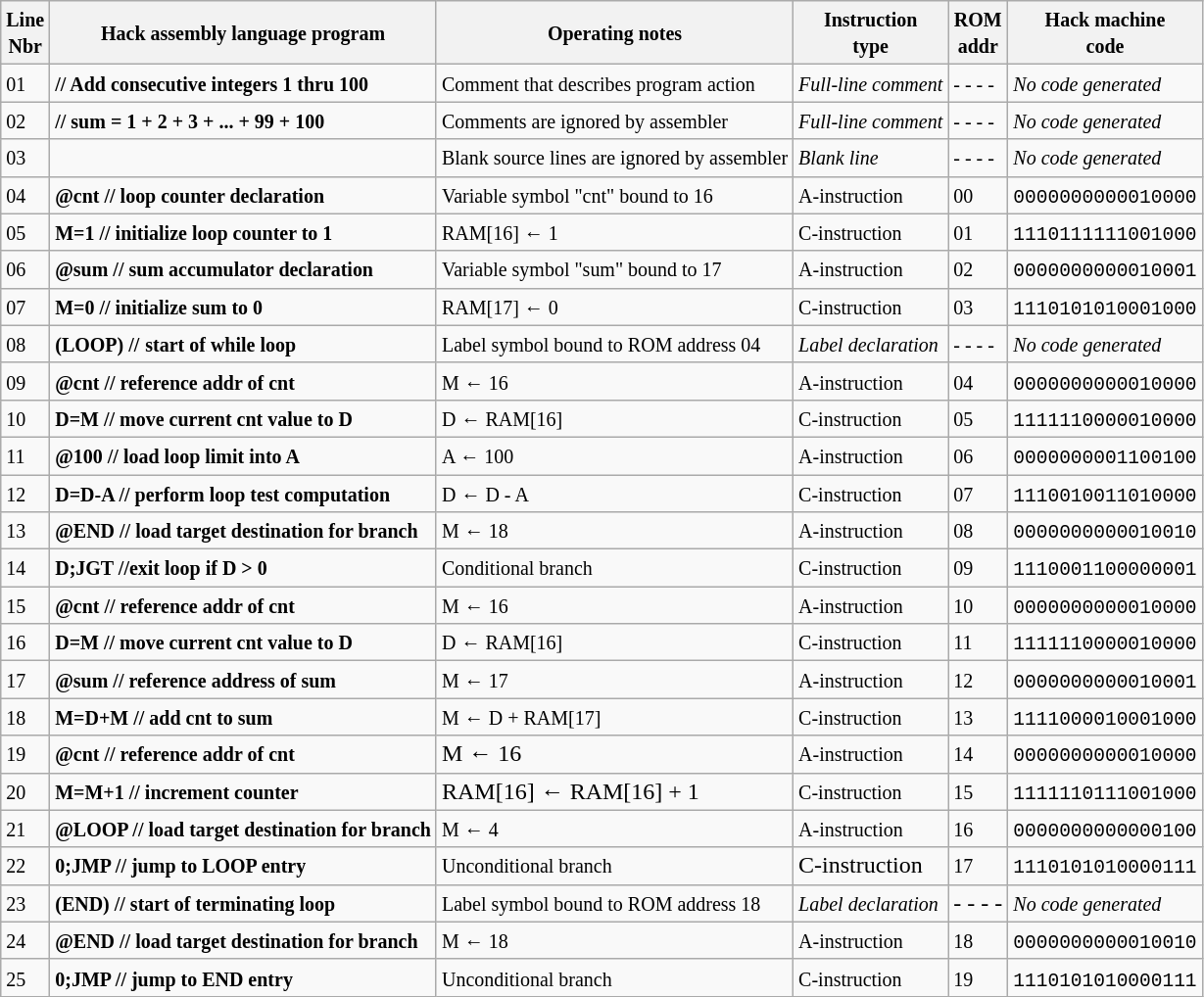<table class="wikitable">
<tr>
<th><small>Line</small><br><small>Nbr</small></th>
<th><small>Hack assembly language program</small></th>
<th><small>Operating notes</small></th>
<th><small>Instruction</small><br><small>type</small></th>
<th><small>ROM</small><br><small>addr</small></th>
<th><small>Hack machine</small><br><small>code</small></th>
</tr>
<tr>
<td><small>01</small></td>
<td><small><strong>// Add consecutive integers 1 thru 100</strong></small></td>
<td><small>Comment that describes program action</small></td>
<td><em><small>Full-line comment</small></em></td>
<td><small>- - - -</small></td>
<td><em><small>No code generated</small></em></td>
</tr>
<tr>
<td><small>02</small></td>
<td><small><strong>// sum = 1 + 2 + 3 + ... + 99 + 100</strong></small></td>
<td><small>Comments are ignored by assembler</small></td>
<td><em><small>Full-line comment</small></em></td>
<td><small>- - - -</small></td>
<td><em><small>No code generated</small></em></td>
</tr>
<tr>
<td><small>03</small></td>
<td></td>
<td><small>Blank source lines are ignored by assembler</small></td>
<td><em><small>Blank line</small></em></td>
<td><small>- - - -</small></td>
<td><em><small>No code generated</small></em></td>
</tr>
<tr>
<td><small>04</small></td>
<td><small><strong>@cnt // loop counter declaration</strong></small></td>
<td><small>Variable symbol "cnt" bound to 16</small></td>
<td><small>A-instruction</small></td>
<td><small>00</small></td>
<td><code>0000000000010000</code></td>
</tr>
<tr>
<td><small>05</small></td>
<td><small><strong>M=1 // initialize loop counter to 1</strong></small></td>
<td><small>RAM[16] ← 1</small></td>
<td><small>C-instruction</small></td>
<td><small>01</small></td>
<td><code>1110111111001000</code></td>
</tr>
<tr>
<td><small>06</small></td>
<td><small><strong>@sum // sum accumulator declaration</strong></small></td>
<td><small>Variable symbol "sum" bound to 17</small></td>
<td><small>A-instruction</small></td>
<td><small>02</small></td>
<td><code>0000000000010001</code></td>
</tr>
<tr>
<td><small>07</small></td>
<td><small><strong>M=0 // initialize sum to 0</strong></small></td>
<td><small>RAM[17] ← 0</small></td>
<td><small>C-instruction</small></td>
<td><small>03</small></td>
<td><code>1110101010001000</code></td>
</tr>
<tr>
<td><small>08</small></td>
<td><strong><small>(LOOP) //</small> <small>start of while loop</small></strong></td>
<td><small>Label symbol bound to ROM address 04</small></td>
<td><small><em>Label declaration</em></small></td>
<td><small>- - - -</small></td>
<td><em><small>No code generated</small></em></td>
</tr>
<tr>
<td><small>09</small></td>
<td><small><strong>@cnt // reference addr of cnt</strong></small></td>
<td><small>M ← 16</small></td>
<td><small>A-instruction</small></td>
<td><small>04</small></td>
<td><code>0000000000010000</code></td>
</tr>
<tr>
<td><small>10</small></td>
<td><small><strong>D=M // move current cnt value to D</strong></small></td>
<td><small>D ← RAM[16]</small></td>
<td><small>C-instruction</small></td>
<td><small>05</small></td>
<td><code>1111110000010000</code></td>
</tr>
<tr>
<td><small>11</small></td>
<td><small><strong>@100 // load loop limit into A</strong></small></td>
<td><small>A ← 100</small></td>
<td><small>A-instruction</small></td>
<td><small>06</small></td>
<td><code>0000000001100100</code></td>
</tr>
<tr>
<td><small>12</small></td>
<td><small><strong>D=D-A // perform loop test computation</strong></small></td>
<td><small>D ← D - A</small></td>
<td><small>C-instruction</small></td>
<td><small>07</small></td>
<td><code>1110010011010000</code></td>
</tr>
<tr>
<td><small>13</small></td>
<td><small><strong>@END // load target destination for branch</strong></small></td>
<td><small>M ← 18</small></td>
<td><small>A-instruction</small></td>
<td><small>08</small></td>
<td><code>0000000000010010</code></td>
</tr>
<tr>
<td><small>14</small></td>
<td><small><strong>D;JGT //exit loop if D > 0</strong></small></td>
<td><small>Conditional branch</small></td>
<td><small>C-instruction</small></td>
<td><small>09</small></td>
<td><code>1110001100000001</code></td>
</tr>
<tr>
<td><small>15</small></td>
<td><small><strong>@cnt // reference addr of cnt</strong></small></td>
<td><small>M ← 16</small></td>
<td><small>A-instruction</small></td>
<td><small>10</small></td>
<td><code>0000000000010000</code></td>
</tr>
<tr>
<td><small>16</small></td>
<td><small><strong>D=M // move current cnt value to D</strong></small></td>
<td><small>D ← RAM[16]</small></td>
<td><small>C-instruction</small></td>
<td><small>11</small></td>
<td><code>1111110000010000</code></td>
</tr>
<tr>
<td><small>17</small></td>
<td><small><strong>@sum // reference address of sum</strong></small></td>
<td><small>M ← 17</small></td>
<td><small>A-instruction</small></td>
<td><small>12</small></td>
<td><code>0000000000010001</code></td>
</tr>
<tr>
<td><small>18</small></td>
<td><small><strong>M=D+M // add cnt to sum</strong></small></td>
<td><small>M ← D + RAM[17]</small></td>
<td><small>C-instruction</small></td>
<td><small>13</small></td>
<td><code>1111000010001000</code></td>
</tr>
<tr>
<td><small>19</small></td>
<td><small><strong>@cnt // reference addr of cnt</strong></small></td>
<td>M ← 16</td>
<td><small>A-instruction</small></td>
<td><small>14</small></td>
<td><code>0000000000010000</code></td>
</tr>
<tr>
<td><small>20</small></td>
<td><small><strong>M=M+1 // increment counter</strong></small></td>
<td>RAM[16] ← RAM[16] + 1</td>
<td><small>C-instruction</small></td>
<td><small>15</small></td>
<td><code>1111110111001000</code></td>
</tr>
<tr>
<td><small>21</small></td>
<td><small><strong>@LOOP // load target destination for branch</strong></small></td>
<td><small>M ← 4</small></td>
<td><small>A-instruction</small></td>
<td><small>16</small></td>
<td><code>0000000000000100</code></td>
</tr>
<tr>
<td><small>22</small></td>
<td><small><strong>0;JMP // jump to LOOP entry</strong></small></td>
<td><small>Unconditional branch</small></td>
<td>C-instruction</td>
<td><small>17</small></td>
<td><code>1110101010000111</code></td>
</tr>
<tr>
<td><small>23</small></td>
<td><small><strong>(END) // start of terminating loop</strong></small></td>
<td><small>Label symbol bound to ROM address 18</small></td>
<td><small><em>Label declaration</em></small></td>
<td>- - - -</td>
<td><em><small>No code generated</small></em></td>
</tr>
<tr>
<td><small>24</small></td>
<td><small><strong>@END // load target destination for branch</strong></small></td>
<td><small>M ← 18</small></td>
<td><small>A-instruction</small></td>
<td><small>18</small></td>
<td><code>0000000000010010</code></td>
</tr>
<tr>
<td><small>25</small></td>
<td><small><strong>0;JMP // jump to END entry</strong></small></td>
<td><small>Unconditional branch</small></td>
<td><small>C-instruction</small></td>
<td><small>19</small></td>
<td><code>1110101010000111</code></td>
</tr>
</table>
